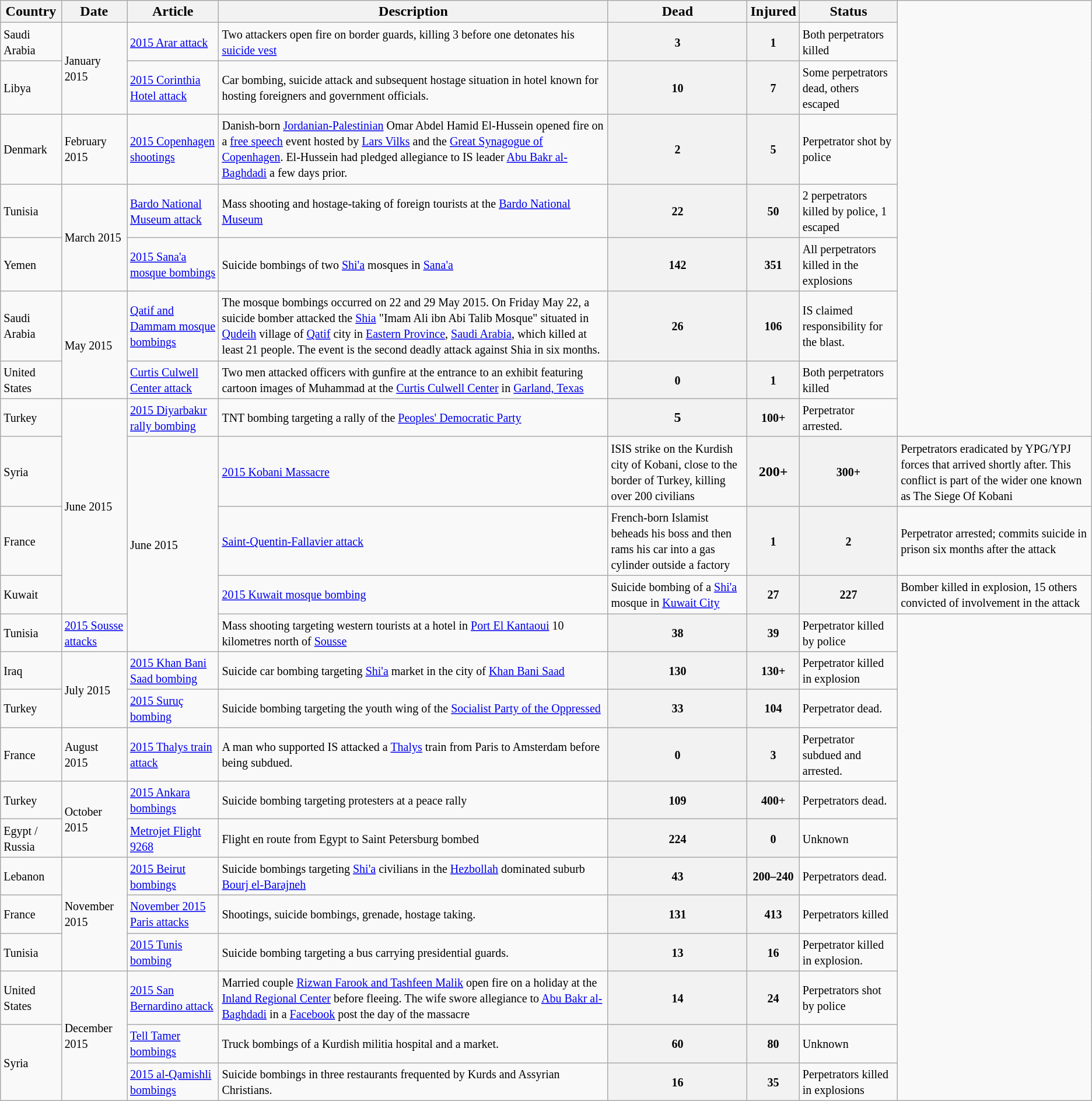<table class="wikitable sortable">
<tr>
<th>Country</th>
<th>Date</th>
<th>Article</th>
<th>Description</th>
<th>Dead</th>
<th>Injured</th>
<th>Status</th>
</tr>
<tr>
<td><small>Saudi Arabia</small></td>
<td rowspan="2"><small>January 2015</small></td>
<td><a href='#'><small>2015 Arar attack</small></a></td>
<td><small>Two attackers open fire on border guards, killing 3 before one detonates his <a href='#'>suicide vest</a></small></td>
<th><small>3</small></th>
<th><small>1</small></th>
<td><small>Both perpetrators killed</small></td>
</tr>
<tr>
<td><small>Libya</small></td>
<td><a href='#'><small>2015 Corinthia Hotel attack</small></a></td>
<td><small>Car bombing, suicide attack and subsequent hostage situation in hotel known for hosting foreigners and government officials.</small></td>
<th><small>10</small></th>
<th><small>7</small></th>
<td><small>Some perpetrators dead, others escaped</small></td>
</tr>
<tr>
<td><small>Denmark</small></td>
<td><small>February 2015</small></td>
<td><a href='#'><small>2015 Copenhagen shootings</small></a></td>
<td><small>Danish-born <a href='#'>Jordanian-Palestinian</a> Omar Abdel Hamid El-Hussein opened fire on a <a href='#'>free speech</a> event hosted by <a href='#'>Lars Vilks</a> and the <a href='#'>Great Synagogue of Copenhagen</a>. El-Hussein had pledged allegiance to IS leader <a href='#'>Abu Bakr al-Baghdadi</a> a few days prior.</small></td>
<th><small>2</small></th>
<th><small>5</small></th>
<td><small>Perpetrator shot by police</small></td>
</tr>
<tr>
<td><small>Tunisia</small></td>
<td rowspan="2"><small>March 2015</small></td>
<td><a href='#'><small>Bardo National Museum attack</small></a></td>
<td><small>Mass shooting and hostage-taking of foreign tourists at the <a href='#'>Bardo National Museum</a></small></td>
<th><small>22</small></th>
<th><small>50</small></th>
<td><small>2 perpetrators killed by police, 1 escaped</small></td>
</tr>
<tr>
<td><small>Yemen</small></td>
<td><a href='#'><small>2015 Sana'a mosque bombings</small></a></td>
<td><small>Suicide bombings of two <a href='#'>Shi'a</a> mosques in <a href='#'>Sana'a</a></small></td>
<th><small>142</small></th>
<th><small>351</small></th>
<td><small>All perpetrators killed in the explosions</small></td>
</tr>
<tr>
<td><small>Saudi Arabia</small></td>
<td rowspan = "2"><small>May 2015</small></td>
<td><a href='#'><small>Qatif and Dammam mosque bombings</small></a></td>
<td><small>The mosque bombings occurred on 22 and 29 May 2015. On Friday May 22, a suicide bomber attacked the <a href='#'>Shia</a> "Imam Ali ibn Abi Talib Mosque" situated in <a href='#'>Qudeih</a> village of <a href='#'>Qatif</a> city in <a href='#'>Eastern Province</a>, <a href='#'>Saudi Arabia</a>, which killed at least 21 people. The event is the second deadly attack against Shia in six months.</small></td>
<th><small>26</small></th>
<th><small>106</small></th>
<td><small>IS claimed responsibility for the blast.</small></td>
</tr>
<tr>
<td><small>United States</small></td>
<td><a href='#'><small>Curtis Culwell Center attack</small></a></td>
<td><small>Two men attacked officers with gunfire at the entrance to an exhibit featuring cartoon images of Muhammad at the <a href='#'>Curtis Culwell Center</a> in <a href='#'>Garland, Texas</a></small></td>
<th><small>0</small></th>
<th><small>1</small></th>
<td><small>Both perpetrators killed</small></td>
</tr>
<tr>
<td><small>Turkey</small></td>
<td rowspan="4"><small>June 2015</small></td>
<td><a href='#'><small>2015 Diyarbakır rally bombing</small></a></td>
<td><small>TNT bombing targeting a rally of the <a href='#'>Peoples' Democratic Party</a></small></td>
<th>5</th>
<th><small>100+</small></th>
<td><small>Perpetrator arrested.</small></td>
</tr>
<tr>
<td><small>Syria</small></td>
<td rowspan="4"><small>June 2015</small></td>
<td><a href='#'><small>2015 Kobani Massacre</small></a></td>
<td><small>ISIS strike on the Kurdish city of Kobani, close to the border of Turkey, killing over 200 civilians </small></td>
<th>200+</th>
<th><small>300+</small></th>
<td><small>Perpetrators eradicated by YPG/YPJ forces that arrived shortly after. This conflict is part of the wider one known as The Siege Of Kobani</small></td>
</tr>
<tr>
<td><small>France</small></td>
<td><a href='#'><small>Saint-Quentin-Fallavier attack</small></a></td>
<td><small>French-born Islamist beheads his boss and then rams his car into a gas cylinder outside a factory</small></td>
<th><small>1</small></th>
<th><small>2</small></th>
<td><small>Perpetrator arrested; commits suicide in prison six months after the attack</small></td>
</tr>
<tr>
<td><small>Kuwait</small></td>
<td><a href='#'><small>2015 Kuwait mosque bombing</small></a></td>
<td><small>Suicide bombing of a <a href='#'>Shi'a</a> mosque in <a href='#'>Kuwait City</a></small></td>
<th><small>27</small></th>
<th><small>227</small></th>
<td><small>Bomber killed in explosion, 15 others convicted of involvement in the attack</small></td>
</tr>
<tr>
<td><small>Tunisia</small></td>
<td><a href='#'><small>2015 Sousse attacks</small></a></td>
<td><small>Mass shooting targeting western tourists at a hotel in <a href='#'>Port El Kantaoui</a> 10 kilometres north of <a href='#'>Sousse</a></small></td>
<th><small>38</small></th>
<th><small>39</small></th>
<td><small>Perpetrator killed by police</small></td>
</tr>
<tr>
<td><small>Iraq</small></td>
<td rowspan="2"><small>July 2015</small></td>
<td><a href='#'><small>2015 Khan Bani Saad bombing</small></a></td>
<td><small>Suicide car bombing targeting <a href='#'>Shi'a</a> market in the city of <a href='#'>Khan Bani Saad</a></small></td>
<th><small>130</small></th>
<th><small>130+</small></th>
<td><small>Perpetrator killed in explosion</small></td>
</tr>
<tr>
<td><small>Turkey</small></td>
<td><a href='#'><small>2015 Suruç bombing</small></a></td>
<td><small>Suicide bombing targeting the youth wing of the <a href='#'>Socialist Party of the Oppressed</a></small></td>
<th><small>33</small></th>
<th><small>104</small></th>
<td><small>Perpetrator dead.</small></td>
</tr>
<tr>
<td><small>France</small></td>
<td><small>August 2015</small></td>
<td><a href='#'><small>2015 Thalys train attack</small></a></td>
<td><small>A man who supported IS attacked a <a href='#'>Thalys</a> train from Paris to Amsterdam before being subdued.</small></td>
<th><small>0</small></th>
<th><small>3</small></th>
<td><small>Perpetrator subdued and arrested.</small></td>
</tr>
<tr>
<td><small>Turkey</small></td>
<td rowspan="2"><small>October 2015</small></td>
<td><a href='#'><small>2015 Ankara bombings</small></a></td>
<td><small>Suicide bombing targeting protesters at a peace rally</small></td>
<th><small>109</small></th>
<th><small>400+</small></th>
<td><small>Perpetrators dead.</small></td>
</tr>
<tr>
<td><small>Egypt / Russia</small></td>
<td><a href='#'><small>Metrojet Flight 9268</small></a></td>
<td><small>Flight en route from Egypt to Saint Petersburg bombed</small></td>
<th><small>224</small></th>
<th><small>0</small></th>
<td><small>Unknown</small></td>
</tr>
<tr>
<td><small>Lebanon</small></td>
<td rowspan="3"><small>November 2015</small></td>
<td><a href='#'><small>2015 Beirut bombings</small></a></td>
<td><small>Suicide bombings targeting <a href='#'>Shi'a</a> civilians in the <a href='#'>Hezbollah</a> dominated suburb <a href='#'>Bourj el-Barajneh</a></small></td>
<th><small>43</small></th>
<th><small>200–240</small></th>
<td><small>Perpetrators dead.</small></td>
</tr>
<tr>
<td><small>France</small></td>
<td><a href='#'><small>November 2015 Paris attacks</small></a></td>
<td><small>Shootings, suicide bombings, grenade, hostage taking.</small></td>
<th><small>131</small></th>
<th><small>413</small></th>
<td><small>Perpetrators killed</small></td>
</tr>
<tr>
<td><small>Tunisia</small></td>
<td><a href='#'><small>2015 Tunis bombing</small></a></td>
<td><small>Suicide bombing targeting a bus carrying presidential guards.</small></td>
<th><small>13</small></th>
<th><small>16</small></th>
<td><small>Perpetrator killed in explosion.</small></td>
</tr>
<tr>
<td><small>United States</small></td>
<td rowspan="3"><small>December 2015</small></td>
<td><a href='#'><small>2015 San Bernardino attack</small></a></td>
<td><small>Married couple <a href='#'>Rizwan Farook and Tashfeen Malik</a> open fire on a holiday at the <a href='#'>Inland Regional Center</a> before fleeing. The wife swore allegiance to <a href='#'>Abu Bakr al-Baghdadi</a> in a <a href='#'>Facebook</a> post the day of the massacre</small></td>
<th><small>14</small></th>
<th><small>24</small></th>
<td><small>Perpetrators shot by police</small></td>
</tr>
<tr>
<td rowspan="2"><small>Syria</small></td>
<td><a href='#'><small>Tell Tamer bombings</small></a></td>
<td><small>Truck bombings of a Kurdish militia hospital and a market.</small></td>
<th><small>60</small></th>
<th><small>80</small></th>
<td><small>Unknown</small></td>
</tr>
<tr>
<td><a href='#'><small>2015 al-Qamishli bombings</small></a></td>
<td><small>Suicide bombings in three restaurants frequented by Kurds and Assyrian Christians.</small></td>
<th><small>16</small></th>
<th><small>35</small></th>
<td><small>Perpetrators killed in explosions</small></td>
</tr>
</table>
